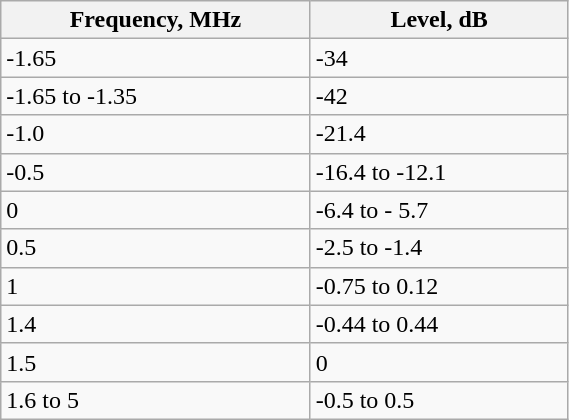<table class="wikitable" width="30%">
<tr>
<th style="width:10%">Frequency, MHz</th>
<th style="width:10%">Level, dB</th>
</tr>
<tr>
<td>-1.65</td>
<td>-34</td>
</tr>
<tr>
<td>-1.65 to -1.35</td>
<td>-42</td>
</tr>
<tr>
<td>-1.0</td>
<td>-21.4</td>
</tr>
<tr>
<td>-0.5</td>
<td>-16.4 to -12.1</td>
</tr>
<tr>
<td>0</td>
<td>-6.4 to - 5.7</td>
</tr>
<tr>
<td>0.5</td>
<td>-2.5 to -1.4</td>
</tr>
<tr>
<td>1</td>
<td>-0.75 to 0.12</td>
</tr>
<tr>
<td>1.4</td>
<td>-0.44 to 0.44</td>
</tr>
<tr>
<td>1.5</td>
<td>0</td>
</tr>
<tr>
<td>1.6 to 5</td>
<td>-0.5 to 0.5</td>
</tr>
</table>
